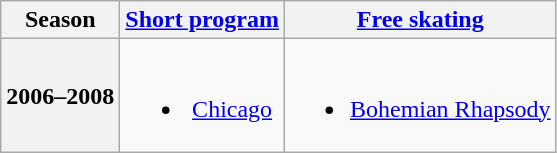<table class=wikitable style=text-align:center>
<tr>
<th>Season</th>
<th><a href='#'>Short program</a></th>
<th><a href='#'>Free skating</a></th>
</tr>
<tr>
<th>2006–2008 <br> </th>
<td><br><ul><li><a href='#'>Chicago</a><br></li></ul></td>
<td><br><ul><li><a href='#'>Bohemian Rhapsody</a> <br></li></ul></td>
</tr>
</table>
